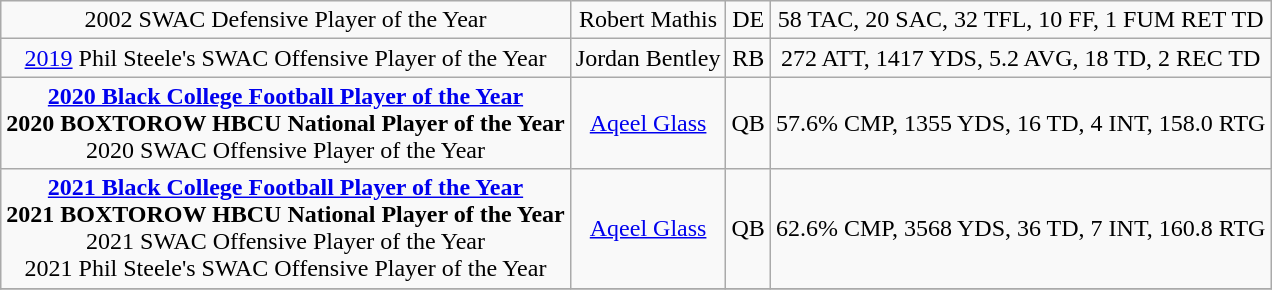<table class="wikitable">
<tr align="center">
<td>2002 SWAC Defensive Player of the Year</td>
<td>Robert Mathis</td>
<td>DE</td>
<td>58 TAC, 20 SAC, 32 TFL, 10 FF, 1 FUM RET TD</td>
</tr>
<tr align="center">
<td><a href='#'>2019</a> Phil Steele's SWAC Offensive Player of the Year</td>
<td>Jordan Bentley</td>
<td>RB</td>
<td>272 ATT, 1417 YDS, 5.2 AVG, 18 TD, 2 REC TD</td>
</tr>
<tr align="center">
<td><strong><a href='#'>2020 Black College Football Player of the Year</a></strong><br><strong>2020 BOXTOROW HBCU National Player of the Year</strong><br>2020 SWAC Offensive Player of the Year</td>
<td><a href='#'>Aqeel Glass</a></td>
<td>QB</td>
<td>57.6% CMP, 1355 YDS, 16 TD, 4 INT, 158.0 RTG</td>
</tr>
<tr align="center">
<td><strong><a href='#'>2021 Black College Football Player of the Year</a></strong><br><strong>2021 BOXTOROW HBCU National Player of the Year</strong><br>2021 SWAC Offensive Player of the Year<br>2021 Phil Steele's SWAC Offensive Player of the Year</td>
<td><a href='#'>Aqeel Glass</a></td>
<td>QB</td>
<td>62.6% CMP, 3568 YDS, 36 TD, 7 INT, 160.8 RTG</td>
</tr>
<tr align="center">
</tr>
</table>
